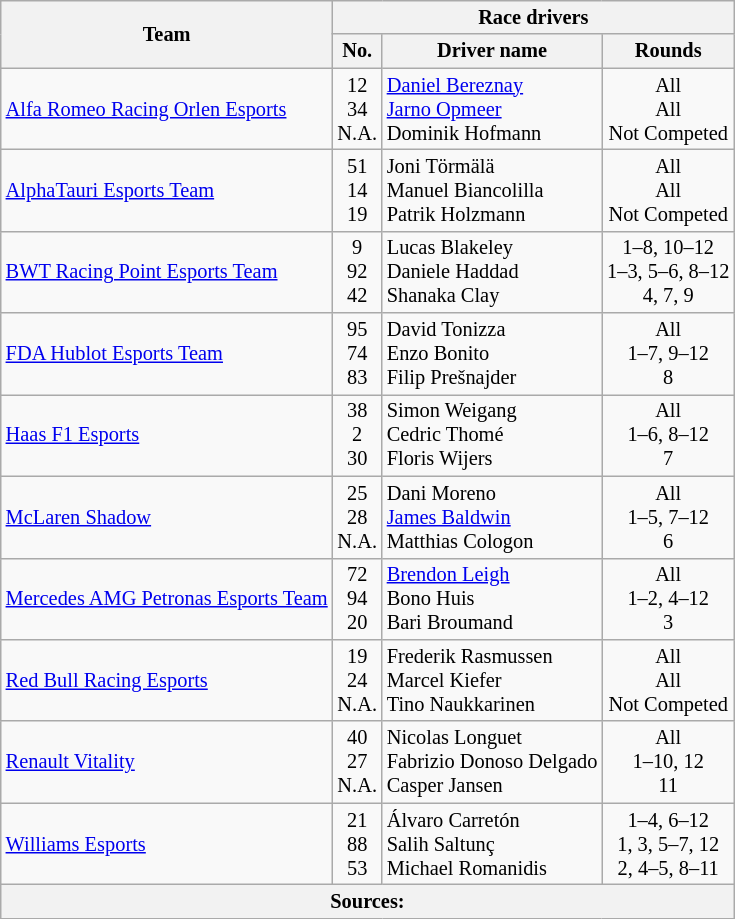<table class="wikitable sortable" style="font-size: 85%">
<tr>
<th scope="col" rowspan="2">Team</th>
<th colspan="3" scope="col" class="unsortable">Race drivers</th>
</tr>
<tr>
<th scope="col" class="unsortable" style="text-align:center;">No.</th>
<th scope="col" class="unsortable" style="text-align:center;">Driver name</th>
<th scope="col" class="unsortable" style="text-align:center;">Rounds</th>
</tr>
<tr>
<td> <a href='#'>Alfa Romeo Racing Orlen Esports</a></td>
<td style="text-align:center">12<br>34<br>N.A.</td>
<td> <a href='#'>Daniel Bereznay</a><br> <a href='#'>Jarno Opmeer</a><br> Dominik Hofmann</td>
<td style="text-align:center">All<br>All<br>Not Competed</td>
</tr>
<tr>
<td> <a href='#'>AlphaTauri Esports Team</a></td>
<td style="text-align:center">51<br>14<br>19</td>
<td> Joni Törmälä<br> Manuel Biancolilla<br> Patrik Holzmann</td>
<td style="text-align:center">All<br>All<br>Not Competed</td>
</tr>
<tr>
<td> <a href='#'>BWT Racing Point Esports Team</a></td>
<td style="text-align:center">9<br>92<br>42</td>
<td> Lucas Blakeley<br> Daniele Haddad<br> Shanaka Clay</td>
<td style="text-align:center">1–8, 10–12<br>1–3, 5–6, 8–12<br>4, 7, 9</td>
</tr>
<tr>
<td> <a href='#'>FDA Hublot Esports Team</a></td>
<td style="text-align:center">95<br>74<br>83</td>
<td> David Tonizza<br> Enzo Bonito<br> Filip Prešnajder</td>
<td style="text-align:center">All<br>1–7, 9–12<br>8</td>
</tr>
<tr>
<td> <a href='#'>Haas F1 Esports</a></td>
<td style="text-align:center">38<br>2<br>30</td>
<td> Simon Weigang<br> Cedric Thomé<br> Floris Wijers</td>
<td style="text-align:center">All<br>1–6, 8–12<br>7</td>
</tr>
<tr>
<td> <a href='#'>McLaren Shadow</a></td>
<td style="text-align:center">25<br>28<br>N.A.</td>
<td> Dani Moreno<br> <a href='#'>James Baldwin</a><br> Matthias Cologon</td>
<td style="text-align:center">All<br>1–5, 7–12<br>6</td>
</tr>
<tr>
<td> <a href='#'>Mercedes AMG Petronas Esports Team</a></td>
<td style="text-align:center">72<br>94<br>20</td>
<td> <a href='#'>Brendon Leigh</a><br> Bono Huis<br> Bari Broumand</td>
<td style="text-align:center">All<br>1–2, 4–12<br>3</td>
</tr>
<tr>
<td> <a href='#'>Red Bull Racing Esports</a></td>
<td style="text-align:center">19<br>24<br>N.A.</td>
<td> Frederik Rasmussen<br> Marcel Kiefer<br> Tino Naukkarinen</td>
<td style="text-align:center">All<br>All<br>Not Competed</td>
</tr>
<tr>
<td> <a href='#'>Renault Vitality</a></td>
<td style="text-align:center">40<br>27<br>N.A.</td>
<td> Nicolas Longuet<br> Fabrizio Donoso Delgado<br> Casper Jansen</td>
<td style="text-align:center">All<br>1–10, 12<br>11</td>
</tr>
<tr>
<td> <a href='#'>Williams Esports</a></td>
<td style="text-align:center">21<br>88<br>53</td>
<td> Álvaro Carretón<br> Salih Saltunç<br> Michael Romanidis</td>
<td style="text-align:center">1–4, 6–12<br>1, 3, 5–7, 12<br>2, 4–5, 8–11</td>
</tr>
<tr>
<th colspan="4" style="text-align:center"><strong>Sources</strong>:</th>
</tr>
</table>
